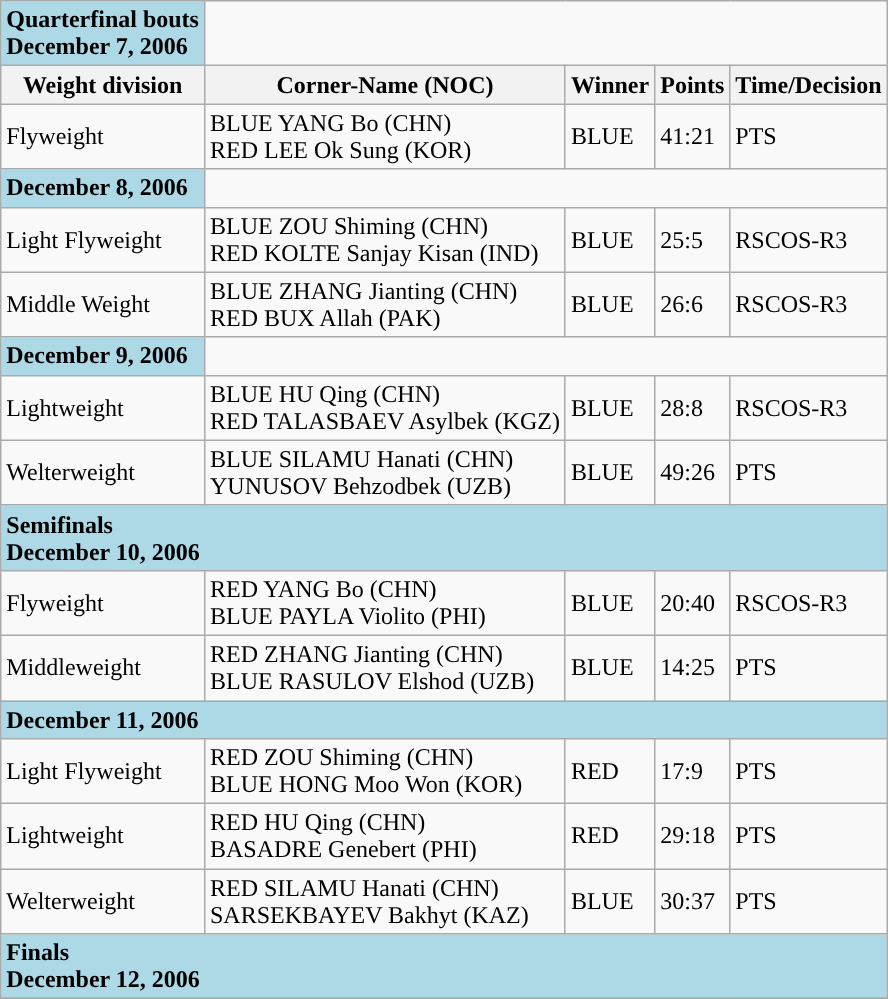<table class="wikitable">
<tr>
<td bgcolor=lightblue align=left style="font-size:75% colspan=5"><strong>Quarterfinal bouts<br> December 7, 2006</strong></td>
</tr>
<tr>
<th>Weight division</th>
<th>Corner-Name (NOC)</th>
<th>Winner</th>
<th>Points</th>
<th>Time/Decision</th>
</tr>
<tr>
<td>Flyweight</td>
<td>BLUE  YANG Bo (CHN) <br> RED  LEE Ok Sung (KOR)</td>
<td>BLUE</td>
<td>41:21</td>
<td>PTS</td>
</tr>
<tr>
<td bgcolor=lightblue align=left style="font-size:75% colspan=5"><strong>December 8, 2006</strong></td>
</tr>
<tr>
<td>Light Flyweight</td>
<td>BLUE  ZOU Shiming (CHN) <br> RED  KOLTE Sanjay Kisan (IND)</td>
<td>BLUE</td>
<td>25:5</td>
<td>RSCOS-R3</td>
</tr>
<tr>
<td>Middle Weight</td>
<td>BLUE  ZHANG Jianting (CHN) <br> RED  BUX Allah (PAK)</td>
<td>BLUE</td>
<td>26:6</td>
<td>RSCOS-R3</td>
</tr>
<tr>
<td bgcolor=lightblue align=left style="font-size:75% colspan=5"><strong>December 9, 2006</strong></td>
</tr>
<tr>
<td>Lightweight</td>
<td>BLUE  HU Qing (CHN) <br> RED  TALASBAEV Asylbek (KGZ)</td>
<td>BLUE</td>
<td>28:8</td>
<td>RSCOS-R3</td>
</tr>
<tr>
<td>Welterweight</td>
<td>BLUE  SILAMU Hanati (CHN) <br>  YUNUSOV Behzodbek (UZB)</td>
<td>BLUE</td>
<td>49:26</td>
<td>PTS</td>
</tr>
<tr>
<td bgcolor=lightblue  align=left colspan=7><strong>Semifinals <br> December 10, 2006</strong></td>
</tr>
<tr>
<td>Flyweight</td>
<td>RED  YANG Bo (CHN) <br> BLUE  PAYLA Violito (PHI)</td>
<td>BLUE</td>
<td>20:40</td>
<td>RSCOS-R3</td>
</tr>
<tr>
<td>Middleweight</td>
<td>RED  ZHANG Jianting (CHN) <br> BLUE  RASULOV Elshod (UZB)</td>
<td>BLUE</td>
<td>14:25</td>
<td>PTS</td>
</tr>
<tr>
<td bgcolor=lightblue  align=left colspan=5><strong>December 11, 2006</strong></td>
</tr>
<tr>
<td>Light Flyweight</td>
<td>RED  ZOU Shiming (CHN) <br> BLUE  HONG Moo Won (KOR)</td>
<td>RED</td>
<td>17:9</td>
<td>PTS</td>
</tr>
<tr>
<td>Lightweight</td>
<td>RED  HU Qing (CHN) <br>  BASADRE Genebert (PHI)</td>
<td>RED</td>
<td>29:18</td>
<td>PTS</td>
</tr>
<tr>
<td>Welterweight</td>
<td>RED  SILAMU Hanati (CHN) <br>  SARSEKBAYEV Bakhyt (KAZ)</td>
<td>BLUE</td>
<td>30:37</td>
<td>PTS</td>
</tr>
<tr>
<td bgcolor=lightblue  align=left colspan=5><strong>Finals <br> December 12, 2006</strong></td>
</tr>
<tr>
</tr>
</table>
